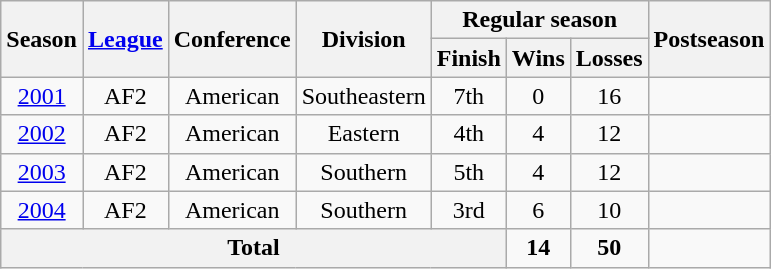<table class="wikitable" style="text-align:center">
<tr>
<th rowspan="2">Season</th>
<th rowspan="2"><a href='#'>League</a></th>
<th rowspan="2">Conference</th>
<th rowspan="2">Division</th>
<th colspan="3">Regular season</th>
<th rowspan="2">Postseason</th>
</tr>
<tr>
<th>Finish</th>
<th>Wins</th>
<th>Losses</th>
</tr>
<tr>
<td><a href='#'>2001</a></td>
<td>AF2</td>
<td>American</td>
<td>Southeastern</td>
<td>7th</td>
<td>0</td>
<td>16</td>
<td></td>
</tr>
<tr>
<td><a href='#'>2002</a></td>
<td>AF2</td>
<td>American</td>
<td>Eastern</td>
<td>4th</td>
<td>4</td>
<td>12</td>
<td></td>
</tr>
<tr>
<td><a href='#'>2003</a></td>
<td>AF2</td>
<td>American</td>
<td>Southern</td>
<td>5th</td>
<td>4</td>
<td>12</td>
<td></td>
</tr>
<tr>
<td><a href='#'>2004</a></td>
<td>AF2</td>
<td>American</td>
<td>Southern</td>
<td>3rd</td>
<td>6</td>
<td>10</td>
<td></td>
</tr>
<tr>
<th colspan="5">Total</th>
<td><strong>14</strong></td>
<td><strong>50</strong></td>
</tr>
</table>
